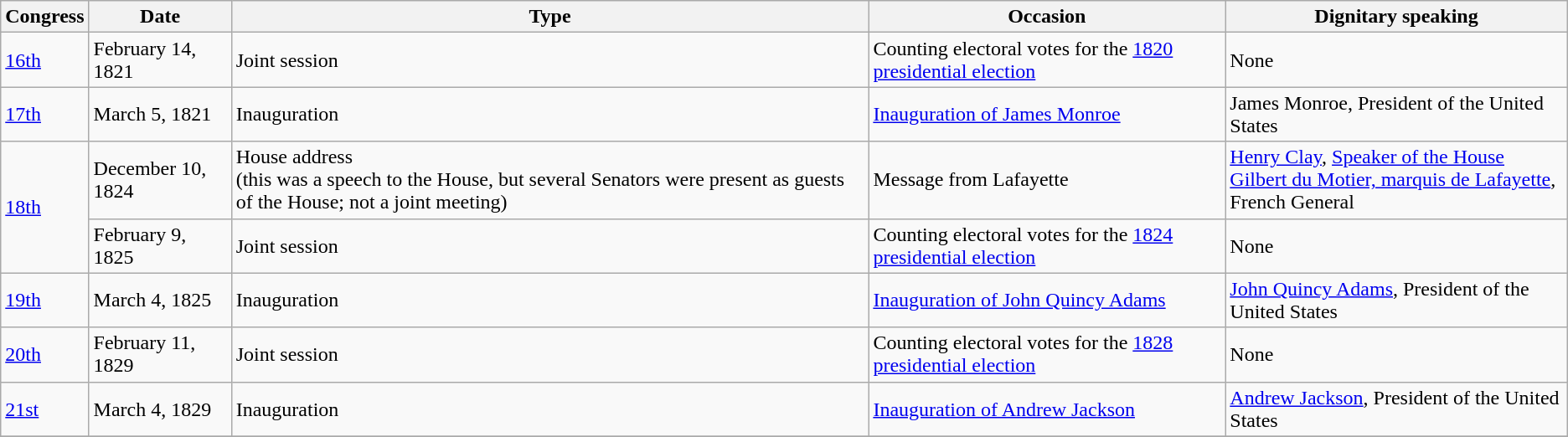<table class="wikitable sortable">
<tr>
<th>Congress</th>
<th>Date</th>
<th>Type</th>
<th>Occasion</th>
<th>Dignitary speaking</th>
</tr>
<tr>
<td><a href='#'>16th</a></td>
<td>February 14, 1821</td>
<td>Joint session</td>
<td>Counting electoral votes for the <a href='#'>1820 presidential election</a></td>
<td>None</td>
</tr>
<tr>
<td><a href='#'>17th</a></td>
<td>March 5, 1821</td>
<td>Inauguration</td>
<td><a href='#'>Inauguration of James Monroe</a></td>
<td>James Monroe, President of the United States</td>
</tr>
<tr>
<td rowspan="2"><a href='#'>18th</a></td>
<td>December 10, 1824</td>
<td>House address<br> (this was a speech to the House, but several Senators were present as guests of the House; not a joint meeting)</td>
<td>Message from Lafayette</td>
<td><a href='#'>Henry Clay</a>, <a href='#'>Speaker of the House</a><br><a href='#'>Gilbert du Motier, marquis de Lafayette</a>, French General</td>
</tr>
<tr>
<td>February 9, 1825</td>
<td>Joint session</td>
<td>Counting electoral votes for the <a href='#'>1824 presidential election</a></td>
<td>None</td>
</tr>
<tr>
<td><a href='#'>19th</a></td>
<td>March 4, 1825</td>
<td>Inauguration</td>
<td><a href='#'>Inauguration of John Quincy Adams</a></td>
<td><a href='#'>John Quincy Adams</a>, President of the United States</td>
</tr>
<tr>
<td><a href='#'>20th</a></td>
<td>February 11, 1829</td>
<td>Joint session</td>
<td>Counting electoral votes for the <a href='#'>1828 presidential election</a></td>
<td>None</td>
</tr>
<tr>
<td><a href='#'>21st</a></td>
<td>March 4, 1829</td>
<td>Inauguration</td>
<td><a href='#'>Inauguration of Andrew Jackson</a></td>
<td><a href='#'>Andrew Jackson</a>, President of the United States</td>
</tr>
<tr>
</tr>
</table>
